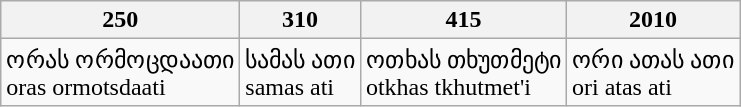<table class="wikitable">
<tr>
<th>250</th>
<th>310</th>
<th>415</th>
<th>2010</th>
</tr>
<tr>
<td>ორას ორმოცდაათი<br>oras ormotsdaati</td>
<td>სამას ათი<br>samas ati</td>
<td>ოთხას თხუთმეტი<br>otkhas tkhutmet'i</td>
<td>ორი ათას ათი<br>ori atas ati</td>
</tr>
</table>
